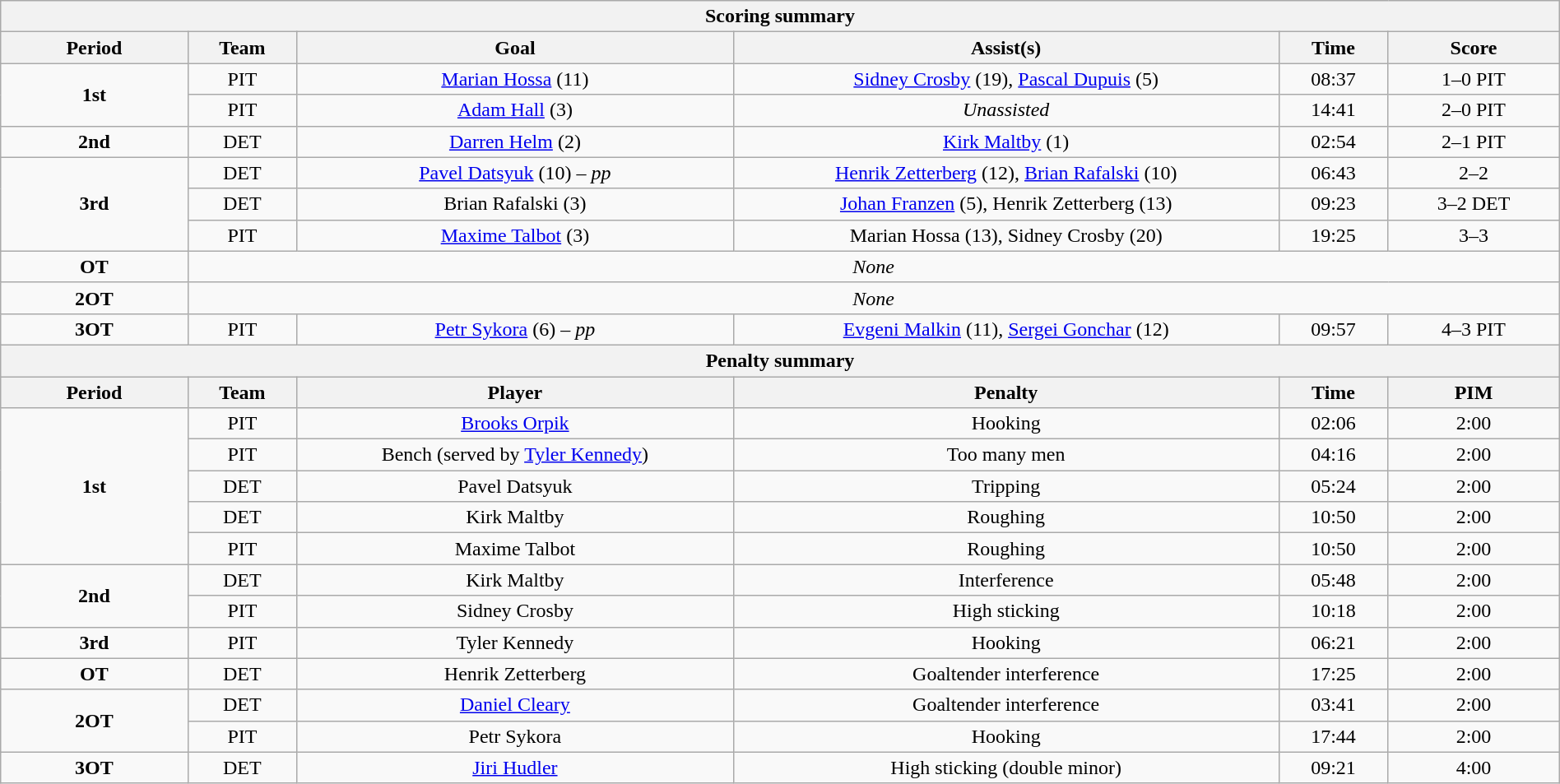<table width="100%" class="wikitable" style="text-align:center">
<tr>
<th colspan=6>Scoring summary</th>
</tr>
<tr>
<th width="12%">Period</th>
<th width="7%">Team</th>
<th width="28%">Goal</th>
<th width="35%">Assist(s)</th>
<th width="7%">Time</th>
<th width="11%">Score</th>
</tr>
<tr>
<td rowspan="2"><strong>1st</strong></td>
<td>PIT</td>
<td><a href='#'>Marian Hossa</a> (11)</td>
<td><a href='#'>Sidney Crosby</a> (19), <a href='#'>Pascal Dupuis</a> (5)</td>
<td>08:37</td>
<td>1–0 PIT</td>
</tr>
<tr>
<td>PIT</td>
<td><a href='#'>Adam Hall</a> (3)</td>
<td><em>Unassisted</em></td>
<td>14:41</td>
<td>2–0 PIT</td>
</tr>
<tr>
<td rowspan="1"><strong>2nd</strong></td>
<td>DET</td>
<td><a href='#'>Darren Helm</a> (2)</td>
<td><a href='#'>Kirk Maltby</a> (1)</td>
<td>02:54</td>
<td>2–1 PIT</td>
</tr>
<tr>
<td rowspan="3"><strong>3rd</strong></td>
<td>DET</td>
<td><a href='#'>Pavel Datsyuk</a> (10) – <em>pp</em></td>
<td><a href='#'>Henrik Zetterberg</a> (12), <a href='#'>Brian Rafalski</a> (10)</td>
<td>06:43</td>
<td>2–2</td>
</tr>
<tr>
<td>DET</td>
<td>Brian Rafalski (3)</td>
<td><a href='#'>Johan Franzen</a> (5), Henrik Zetterberg (13)</td>
<td>09:23</td>
<td>3–2 DET</td>
</tr>
<tr>
<td>PIT</td>
<td><a href='#'>Maxime Talbot</a> (3)</td>
<td>Marian Hossa (13), Sidney Crosby (20)</td>
<td>19:25</td>
<td>3–3</td>
</tr>
<tr>
<td rowspan="1"><strong>OT</strong></td>
<td colspan="5"><em>None</em></td>
</tr>
<tr>
<td rowspan="1"><strong>2OT</strong></td>
<td colspan="5"><em>None</em></td>
</tr>
<tr>
<td rowspan="1"><strong>3OT</strong></td>
<td>PIT</td>
<td><a href='#'>Petr Sykora</a> (6) – <em>pp</em></td>
<td><a href='#'>Evgeni Malkin</a> (11), <a href='#'>Sergei Gonchar</a> (12)</td>
<td>09:57</td>
<td>4–3 PIT</td>
</tr>
<tr>
<th colspan="6">Penalty summary</th>
</tr>
<tr>
<th style="width:12%;">Period</th>
<th style="width:7%;">Team</th>
<th style="width:28%;">Player</th>
<th style="width:35%;">Penalty</th>
<th style="width:7%;">Time</th>
<th style="width:11%;">PIM</th>
</tr>
<tr>
<td rowspan="5"><strong>1st</strong></td>
<td>PIT</td>
<td><a href='#'>Brooks Orpik</a></td>
<td>Hooking</td>
<td>02:06</td>
<td>2:00</td>
</tr>
<tr>
<td>PIT</td>
<td>Bench (served by <a href='#'>Tyler Kennedy</a>)</td>
<td>Too many men</td>
<td>04:16</td>
<td>2:00</td>
</tr>
<tr>
<td>DET</td>
<td>Pavel Datsyuk</td>
<td>Tripping</td>
<td>05:24</td>
<td>2:00</td>
</tr>
<tr>
<td>DET</td>
<td>Kirk Maltby</td>
<td>Roughing</td>
<td>10:50</td>
<td>2:00</td>
</tr>
<tr>
<td>PIT</td>
<td>Maxime Talbot</td>
<td>Roughing</td>
<td>10:50</td>
<td>2:00</td>
</tr>
<tr>
<td rowspan="2"><strong>2nd</strong></td>
<td>DET</td>
<td>Kirk Maltby</td>
<td>Interference</td>
<td>05:48</td>
<td>2:00</td>
</tr>
<tr>
<td>PIT</td>
<td>Sidney Crosby</td>
<td>High sticking</td>
<td>10:18</td>
<td>2:00</td>
</tr>
<tr>
<td rowspan="1"><strong>3rd</strong></td>
<td>PIT</td>
<td>Tyler Kennedy</td>
<td>Hooking</td>
<td>06:21</td>
<td>2:00</td>
</tr>
<tr>
<td rowspan="1"><strong>OT</strong></td>
<td>DET</td>
<td>Henrik Zetterberg</td>
<td>Goaltender interference</td>
<td>17:25</td>
<td>2:00</td>
</tr>
<tr>
<td rowspan="2"><strong>2OT</strong></td>
<td>DET</td>
<td><a href='#'>Daniel Cleary</a></td>
<td>Goaltender interference</td>
<td>03:41</td>
<td>2:00</td>
</tr>
<tr>
<td>PIT</td>
<td>Petr Sykora</td>
<td>Hooking</td>
<td>17:44</td>
<td>2:00</td>
</tr>
<tr>
<td rowspan="1"><strong>3OT</strong></td>
<td>DET</td>
<td><a href='#'>Jiri Hudler</a></td>
<td>High sticking (double minor)</td>
<td>09:21</td>
<td>4:00</td>
</tr>
</table>
